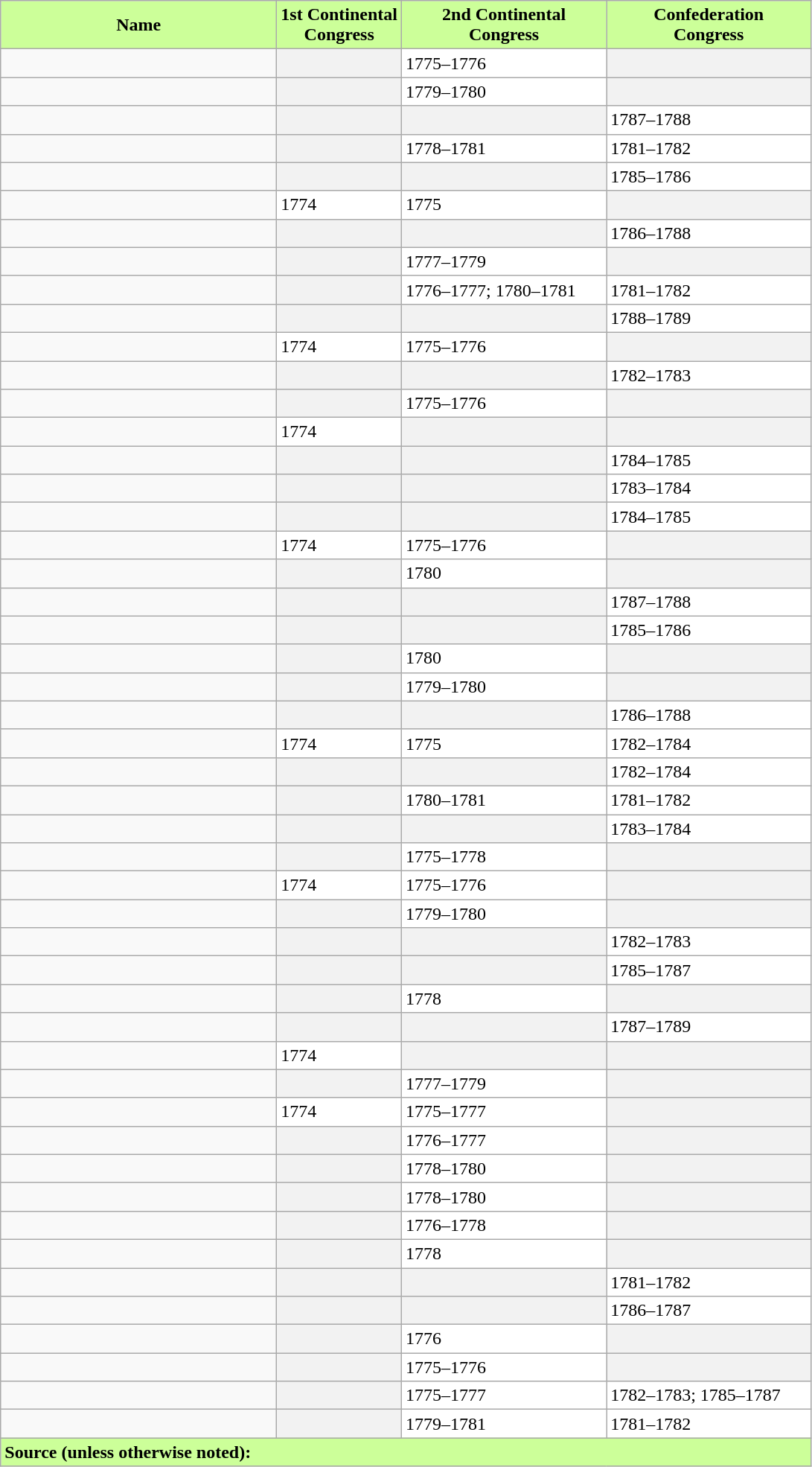<table class="wikitable sortable">
<tr>
<th style="background-color:#ccff99;">Name</th>
<th style="background-color:#ccff99;">1st Continental<br>Congress</th>
<th style="background-color:#ccff99;">2nd Continental<br>Congress</th>
<th style="background-color:#ccff99;">Confederation<br>Congress</th>
</tr>
<tr>
<td style="width:15em;"></td>
<td style="background:#f2f2f2;" data-sort-value="zed"></td>
<td style="width:11em; background:#ffffff;">1775–1776</td>
<td style="width:11em; background:#f2f2f2;" data-sort-value="zed"></td>
</tr>
<tr>
<td></td>
<td style="background:#f2f2f2;" data-sort-value="zed"></td>
<td style="background:#ffffff;">1779–1780</td>
<td style="background:#f2f2f2" data-sort-value="zed"></td>
</tr>
<tr>
<td></td>
<td style="background:#f2f2f2;" data-sort-value="zed"></td>
<td style="background:#f2f2f2;" data-sort-value="zed"></td>
<td style="background:#ffffff;">1787–1788</td>
</tr>
<tr>
<td></td>
<td style="background:#f2f2f2;" data-sort-value="zed"></td>
<td style="background:#ffffff;">1778–1781</td>
<td style="background:#ffffff;">1781–1782</td>
</tr>
<tr>
<td></td>
<td style="background:#f2f2f2;" data-sort-value="zed"></td>
<td style="background:#f2f2f2;" data-sort-value="zed"></td>
<td style="background:#ffffff;">1785–1786</td>
</tr>
<tr>
<td></td>
<td style="background:#ffffff;">1774</td>
<td style="background:#ffffff;">1775</td>
<td style="background:#f2f2f2;" data-sort-value="zed"></td>
</tr>
<tr>
<td></td>
<td style="background:#f2f2f2;" data-sort-value="zed"></td>
<td style="background:#f2f2f2;" data-sort-value="zed"></td>
<td style="background:#ffffff;">1786–1788</td>
</tr>
<tr>
<td></td>
<td style="background:#f2f2f2;" data-sort-value="zed"></td>
<td style="background:#ffffff;">1777–1779</td>
<td style="background:#f2f2f2;" data-sort-value="zed"></td>
</tr>
<tr>
<td></td>
<td style="background:#f2f2f2;" data-sort-value="zed"></td>
<td style="background:#ffffff;">1776–1777; 1780–1781</td>
<td style="background:#ffffff;">1781–1782</td>
</tr>
<tr>
<td></td>
<td style="background:#f2f2f2;" data-sort-value="zed"></td>
<td style="background:#f2f2f2;" data-sort-value="zed"></td>
<td style="background:#ffffff;">1788–1789</td>
</tr>
<tr>
<td></td>
<td style="background:#ffffff;">1774</td>
<td style="background:#ffffff;">1775–1776</td>
<td style="background:#f2f2f2;" data-sort-value="zed"></td>
</tr>
<tr>
<td></td>
<td style="background:#f2f2f2;" data-sort-value="zed"></td>
<td style="background:#f2f2f2;" data-sort-value="zed"></td>
<td style="background:#ffffff;">1782–1783</td>
</tr>
<tr>
<td></td>
<td style="background:#f2f2f2;" data-sort-value="zed"></td>
<td style="background:#ffffff;">1775–1776</td>
<td style="background:#f2f2f2;" data-sort-value="zed"></td>
</tr>
<tr>
<td></td>
<td style="background:#ffffff;">1774</td>
<td style="background:#f2f2f2;" data-sort-value="zed"></td>
<td style="background:#f2f2f2;" data-sort-value="zed"></td>
</tr>
<tr>
<td></td>
<td style="background:#f2f2f2;" data-sort-value="zed"></td>
<td style="background:#f2f2f2;" data-sort-value="zed"></td>
<td style="background:#ffffff;">1784–1785</td>
</tr>
<tr>
<td></td>
<td style="background:#f2f2f2;" data-sort-value="zed"></td>
<td style="background:#f2f2f2;" data-sort-value="zed"></td>
<td style="background:#ffffff;">1783–1784</td>
</tr>
<tr>
<td></td>
<td style="background:#f2f2f2;" data-sort-value="zed"></td>
<td style="background:#f2f2f2;" data-sort-value="zed"></td>
<td style="background:#ffffff;">1784–1785</td>
</tr>
<tr>
<td></td>
<td style="background:#ffffff;">1774</td>
<td style="background:#ffffff;">1775–1776</td>
<td style="background:#f2f2f2;" data-sort-value="zed"></td>
</tr>
<tr>
<td></td>
<td style="background:#f2f2f2;" data-sort-value="zed"></td>
<td style="background:#ffffff;">1780</td>
<td style="background:#f2f2f2;" data-sort-value="zed"></td>
</tr>
<tr>
<td></td>
<td style="background:#f2f2f2;" data-sort-value="zed"></td>
<td style="background:#f2f2f2;" data-sort-value="zed"></td>
<td style="background:#ffffff;">1787–1788</td>
</tr>
<tr>
<td></td>
<td style="background:#f2f2f2;" data-sort-value="zed"></td>
<td style="background:#f2f2f2;" data-sort-value="zed"></td>
<td style="background:#ffffff;">1785–1786</td>
</tr>
<tr>
<td></td>
<td style="background:#f2f2f2;" data-sort-value="zed"></td>
<td style="background:#ffffff;">1780</td>
<td style="background:#f2f2f2;" data-sort-value="zed"></td>
</tr>
<tr>
<td></td>
<td style="background:#f2f2f2;" data-sort-value="zed"></td>
<td style="background:#ffffff;">1779–1780</td>
<td style="background:#f2f2f2;" data-sort-value="zed"></td>
</tr>
<tr>
<td></td>
<td style="background:#f2f2f2;" data-sort-value="zed"></td>
<td style="background:#f2f2f2;" data-sort-value="zed"></td>
<td style="background:#ffffff;">1786–1788</td>
</tr>
<tr>
<td></td>
<td style="background:#ffffff;">1774</td>
<td style="background:#ffffff;">1775</td>
<td style="background:#ffffff;">1782–1784</td>
</tr>
<tr>
<td></td>
<td style="background:#f2f2f2;" data-sort-value="zed"></td>
<td style="background:#f2f2f2;" data-sort-value="zed"></td>
<td style="background:#ffffff;">1782–1784</td>
</tr>
<tr>
<td></td>
<td style="background:#f2f2f2;" data-sort-value="zed"></td>
<td style="background:#ffffff;">1780–1781</td>
<td style="background:#ffffff;">1781–1782</td>
</tr>
<tr>
<td></td>
<td style="background:#f2f2f2;" data-sort-value="zed"></td>
<td style="background:#f2f2f2;" data-sort-value="zed"></td>
<td style="background:#ffffff;">1783–1784</td>
</tr>
<tr>
<td></td>
<td style="background:#f2f2f2;" data-sort-value="zed"></td>
<td style="background:#ffffff;">1775–1778</td>
<td style="background:#f2f2f2;" data-sort-value="zed"></td>
</tr>
<tr>
<td></td>
<td style="background:#ffffff;">1774</td>
<td style="background:#ffffff;">1775–1776</td>
<td style="background:#f2f2f2;" data-sort-value="zed"></td>
</tr>
<tr>
<td></td>
<td style="background:#f2f2f2;" data-sort-value="zed"></td>
<td style="background:#ffffff;">1779–1780</td>
<td style="background:#f2f2f2;" data-sort-value="zed"></td>
</tr>
<tr>
<td></td>
<td style="background:#f2f2f2;" data-sort-value="zed"></td>
<td style="background:#f2f2f2;" data-sort-value="zed"></td>
<td style="background:#ffffff;">1782–1783</td>
</tr>
<tr>
<td></td>
<td style="background:#f2f2f2;" data-sort-value="zed"></td>
<td style="background:#f2f2f2;" data-sort-value="zed"></td>
<td style="background:#ffffff;">1785–1787</td>
</tr>
<tr>
<td></td>
<td style="background:#f2f2f2;" data-sort-value="zed"></td>
<td style="background:#ffffff;">1778</td>
<td style="background:#f2f2f2;" data-sort-value="zed"></td>
</tr>
<tr>
<td></td>
<td style="background:#f2f2f2;" data-sort-value="zed"></td>
<td style="background:#f2f2f2;" data-sort-value="zed"></td>
<td style="background:#ffffff;">1787–1789</td>
</tr>
<tr>
<td></td>
<td style="background:#ffffff;">1774</td>
<td style="background:#f2f2f2;" data-sort-value="zed"></td>
<td style="background:#f2f2f2;" data-sort-value="zed"></td>
</tr>
<tr>
<td></td>
<td style="background:#f2f2f2;" data-sort-value="zed"></td>
<td style="background:#ffffff;">1777–1779</td>
<td style="background:#f2f2f2;" data-sort-value="zed"></td>
</tr>
<tr>
<td></td>
<td style="background:#ffffff;">1774</td>
<td style="background:#ffffff;">1775–1777</td>
<td style="background:#f2f2f2;" data-sort-value="zed"></td>
</tr>
<tr>
<td></td>
<td style="background:#f2f2f2;" data-sort-value="zed"></td>
<td style="background:#ffffff;">1776–1777</td>
<td style="background:#f2f2f2;" data-sort-value="zed"></td>
</tr>
<tr>
<td></td>
<td style="background:#f2f2f2;" data-sort-value="zed"></td>
<td style="background:#ffffff;">1778–1780</td>
<td style="background:#f2f2f2;" data-sort-value="zed"></td>
</tr>
<tr>
<td></td>
<td style="background:#f2f2f2;" data-sort-value="zed"></td>
<td style="background:#ffffff;">1778–1780</td>
<td style="background:#f2f2f2;" data-sort-value="zed"></td>
</tr>
<tr>
<td></td>
<td style="background:#f2f2f2;" data-sort-value="zed"></td>
<td style="background:#ffffff;">1776–1778</td>
<td style="background:#f2f2f2;" data-sort-value="zed"></td>
</tr>
<tr>
<td></td>
<td style="background:#f2f2f2;" data-sort-value="zed"></td>
<td style="background:#ffffff;">1778</td>
<td style="background:#f2f2f2;" data-sort-value="zed"></td>
</tr>
<tr>
<td></td>
<td style="background:#f2f2f2;" data-sort-value="zed"></td>
<td style="background:#f2f2f2;" data-sort-value="zed"></td>
<td style="background:#ffffff;">1781–1782</td>
</tr>
<tr>
<td></td>
<td style="background:#f2f2f2;" data-sort-value="zed"></td>
<td style="background:#f2f2f2;" data-sort-value="zed"></td>
<td style="background:#ffffff;">1786–1787</td>
</tr>
<tr>
<td></td>
<td style="background:#f2f2f2;" data-sort-value="zed"></td>
<td style="background:#ffffff;">1776</td>
<td style="background:#f2f2f2;" data-sort-value="zed"></td>
</tr>
<tr>
<td></td>
<td style="background:#f2f2f2;" data-sort-value="zed"></td>
<td style="background:#ffffff;">1775–1776</td>
<td style="background:#f2f2f2;" data-sort-value="zed"></td>
</tr>
<tr>
<td></td>
<td style="background:#f2f2f2;" data-sort-value="zed"></td>
<td style="background:#ffffff;">1775–1777</td>
<td style="background:#ffffff;">1782–1783; 1785–1787</td>
</tr>
<tr>
<td></td>
<td style="background:#f2f2f2;" data-sort-value="zed"></td>
<td style="background:#ffffff;">1779–1781</td>
<td style="background:#ffffff;">1781–1782</td>
</tr>
<tr>
<th colspan=4 style="background:#ccff99; text-align:left">Source (unless otherwise noted):</th>
</tr>
</table>
